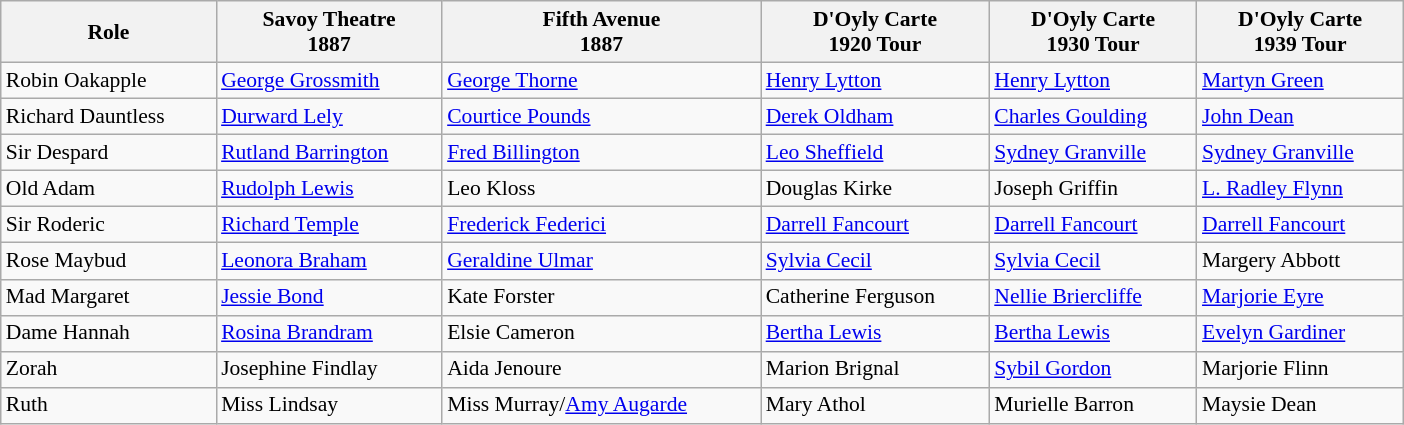<table class="wikitable" style="width: 65em; font-size: 90%; line-height: 1.2">
<tr>
<th>Role</th>
<th>Savoy Theatre<br>1887</th>
<th>Fifth Avenue<br>1887</th>
<th>D'Oyly Carte<br>1920 Tour</th>
<th>D'Oyly Carte<br>1930 Tour</th>
<th>D'Oyly Carte<br>1939 Tour</th>
</tr>
<tr>
<td>Robin Oakapple</td>
<td><a href='#'>George Grossmith</a></td>
<td><a href='#'>George Thorne</a></td>
<td><a href='#'>Henry Lytton</a></td>
<td><a href='#'>Henry Lytton</a></td>
<td><a href='#'>Martyn Green</a></td>
</tr>
<tr>
<td>Richard Dauntless</td>
<td><a href='#'>Durward Lely</a></td>
<td><a href='#'>Courtice Pounds</a></td>
<td><a href='#'>Derek Oldham</a></td>
<td><a href='#'>Charles Goulding</a></td>
<td><a href='#'>John Dean</a></td>
</tr>
<tr>
<td>Sir Despard</td>
<td><a href='#'>Rutland Barrington</a></td>
<td><a href='#'>Fred Billington</a></td>
<td><a href='#'>Leo Sheffield</a></td>
<td><a href='#'>Sydney Granville</a></td>
<td><a href='#'>Sydney Granville</a></td>
</tr>
<tr>
<td>Old Adam</td>
<td><a href='#'>Rudolph Lewis</a></td>
<td>Leo Kloss</td>
<td>Douglas Kirke</td>
<td>Joseph Griffin</td>
<td><a href='#'>L. Radley Flynn</a></td>
</tr>
<tr>
<td>Sir Roderic</td>
<td><a href='#'>Richard Temple</a></td>
<td><a href='#'>Frederick Federici</a></td>
<td><a href='#'>Darrell Fancourt</a></td>
<td><a href='#'>Darrell Fancourt</a></td>
<td><a href='#'>Darrell Fancourt</a></td>
</tr>
<tr>
<td>Rose Maybud</td>
<td><a href='#'>Leonora Braham</a></td>
<td><a href='#'>Geraldine Ulmar</a></td>
<td><a href='#'>Sylvia Cecil</a></td>
<td><a href='#'>Sylvia Cecil</a></td>
<td>Margery Abbott</td>
</tr>
<tr>
<td>Mad Margaret</td>
<td><a href='#'>Jessie Bond</a></td>
<td>Kate Forster</td>
<td>Catherine Ferguson</td>
<td><a href='#'>Nellie Briercliffe</a></td>
<td><a href='#'>Marjorie Eyre</a></td>
</tr>
<tr>
<td>Dame Hannah</td>
<td><a href='#'>Rosina Brandram</a></td>
<td>Elsie Cameron</td>
<td><a href='#'>Bertha Lewis</a></td>
<td><a href='#'>Bertha Lewis</a></td>
<td><a href='#'>Evelyn Gardiner</a></td>
</tr>
<tr>
<td>Zorah</td>
<td>Josephine Findlay</td>
<td>Aida Jenoure</td>
<td>Marion Brignal</td>
<td><a href='#'>Sybil Gordon</a></td>
<td>Marjorie Flinn</td>
</tr>
<tr>
<td>Ruth</td>
<td>Miss Lindsay</td>
<td>Miss Murray/<a href='#'>Amy Augarde</a></td>
<td>Mary Athol</td>
<td>Murielle Barron</td>
<td>Maysie Dean</td>
</tr>
</table>
